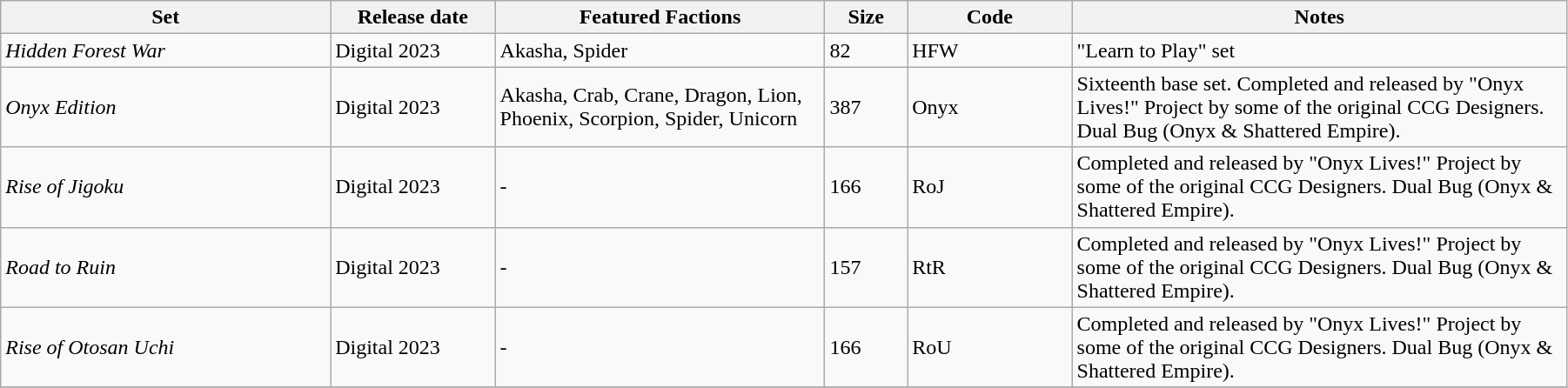<table class="wikitable" width="95%" align="center">
<tr>
<th width="20%">Set</th>
<th width="10%">Release date</th>
<th width="20%">Featured Factions</th>
<th width="5%">Size</th>
<th width="10%">Code</th>
<th width="30%">Notes</th>
</tr>
<tr>
<td><em>Hidden Forest War</em></td>
<td>Digital 2023</td>
<td>Akasha, Spider</td>
<td>82</td>
<td>HFW</td>
<td>"Learn to Play" set</td>
</tr>
<tr>
<td><em>Onyx Edition</em></td>
<td>Digital 2023</td>
<td>Akasha, Crab, Crane, Dragon, Lion, Phoenix, Scorpion, Spider, Unicorn</td>
<td>387</td>
<td>Onyx</td>
<td>Sixteenth base set. Completed and released by "Onyx Lives!" Project by some of the original CCG Designers. Dual Bug (Onyx & Shattered Empire).</td>
</tr>
<tr>
<td><em>Rise of Jigoku</em></td>
<td>Digital 2023</td>
<td>-</td>
<td>166</td>
<td>RoJ</td>
<td>Completed and released by "Onyx Lives!" Project by some of the original CCG Designers. Dual Bug (Onyx & Shattered Empire).</td>
</tr>
<tr>
<td><em>Road to Ruin</em></td>
<td>Digital 2023</td>
<td>-</td>
<td>157</td>
<td>RtR</td>
<td>Completed and released by "Onyx Lives!" Project by some of the original CCG Designers. Dual Bug (Onyx & Shattered Empire).</td>
</tr>
<tr>
<td><em>Rise of Otosan Uchi</em></td>
<td>Digital 2023</td>
<td>-</td>
<td>166</td>
<td>RoU</td>
<td>Completed and released by "Onyx Lives!" Project by some of the original CCG Designers. Dual Bug (Onyx & Shattered Empire).</td>
</tr>
<tr>
</tr>
</table>
